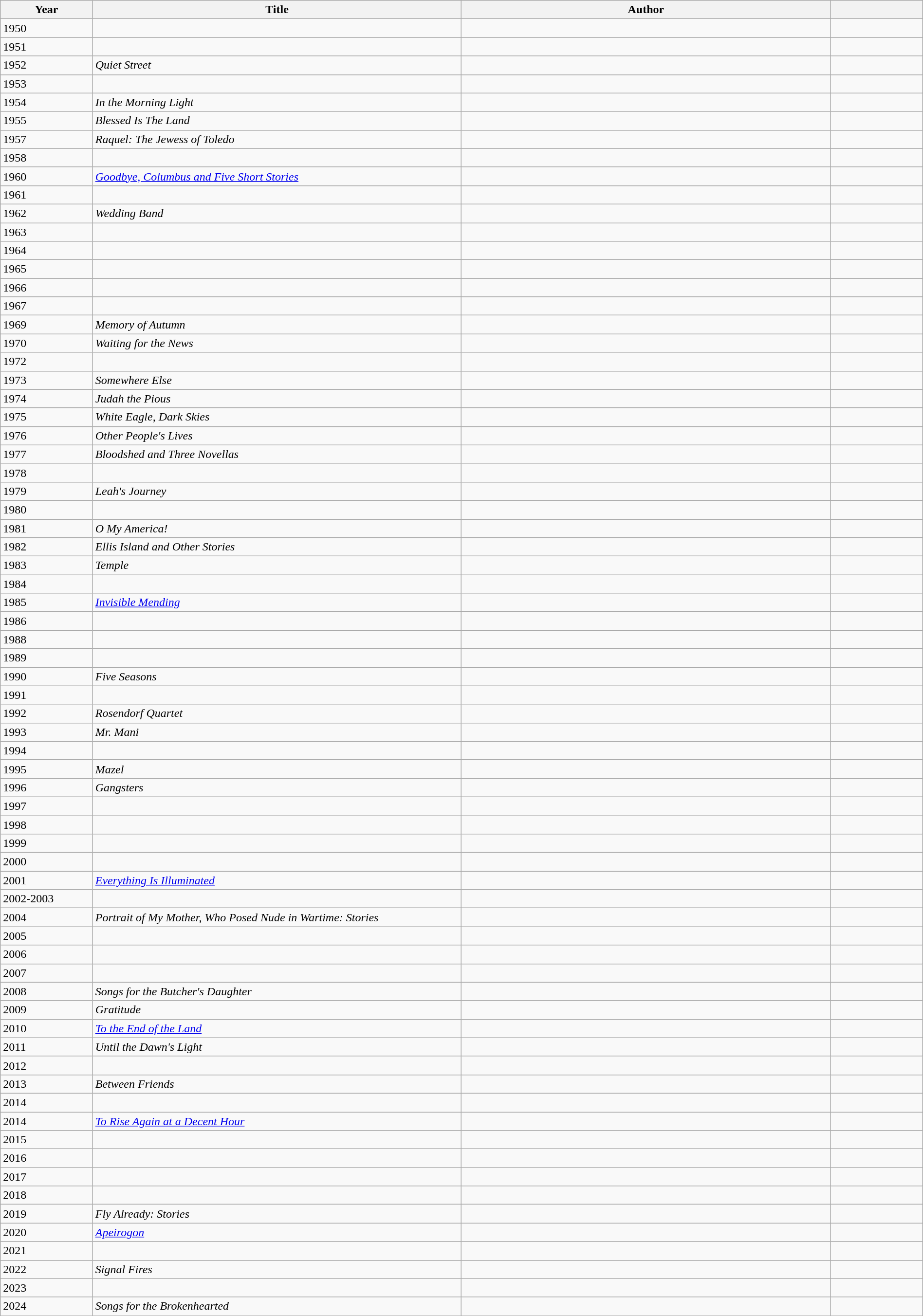<table class="wikitable sortable" style="width:100%">
<tr>
<th scope="col" style="width:10%">Year</th>
<th scope="col" style="width:40%">Title</th>
<th scope="col" style="width:40%">Author</th>
<th scope="col" style="width:10%"></th>
</tr>
<tr>
<td>1950</td>
<td><em></em></td>
<td></td>
<td></td>
</tr>
<tr>
<td>1951</td>
<td><em></em></td>
<td></td>
<td></td>
</tr>
<tr>
<td>1952</td>
<td><em>Quiet Street</em></td>
<td></td>
<td></td>
</tr>
<tr>
<td>1953</td>
<td><em></em></td>
<td></td>
<td></td>
</tr>
<tr>
<td>1954</td>
<td><em>In the Morning Light</em></td>
<td></td>
<td></td>
</tr>
<tr>
<td>1955</td>
<td><em>Blessed Is The Land</em></td>
<td></td>
<td></td>
</tr>
<tr>
<td>1957</td>
<td><em>Raquel: The Jewess of Toledo</em></td>
<td></td>
<td></td>
</tr>
<tr>
<td>1958</td>
<td><em></em></td>
<td></td>
<td></td>
</tr>
<tr>
<td>1960</td>
<td><em><a href='#'>Goodbye, Columbus and Five Short Stories</a></em></td>
<td></td>
<td></td>
</tr>
<tr>
<td>1961</td>
<td><em></em></td>
<td></td>
<td></td>
</tr>
<tr>
<td>1962</td>
<td><em>Wedding Band</em></td>
<td></td>
<td></td>
</tr>
<tr>
<td>1963</td>
<td><em></em></td>
<td></td>
<td></td>
</tr>
<tr>
<td>1964</td>
<td><em></em></td>
<td></td>
<td></td>
</tr>
<tr>
<td>1965</td>
<td><em></em></td>
<td></td>
<td></td>
</tr>
<tr>
<td>1966</td>
<td><em></em></td>
<td></td>
<td></td>
</tr>
<tr>
<td>1967</td>
<td><em></em></td>
<td></td>
<td></td>
</tr>
<tr>
<td>1969</td>
<td><em>Memory of Autumn</em></td>
<td></td>
<td></td>
</tr>
<tr>
<td>1970</td>
<td><em>Waiting for the News</em></td>
<td></td>
<td></td>
</tr>
<tr>
<td>1972</td>
<td><em></em></td>
<td></td>
<td></td>
</tr>
<tr>
<td>1973</td>
<td><em>Somewhere Else</em></td>
<td></td>
<td></td>
</tr>
<tr>
<td>1974</td>
<td><em>Judah the Pious</em></td>
<td></td>
<td></td>
</tr>
<tr>
<td>1975</td>
<td><em>White Eagle, Dark Skies</em></td>
<td></td>
<td></td>
</tr>
<tr>
<td>1976</td>
<td><em>Other People's Lives</em></td>
<td></td>
<td></td>
</tr>
<tr>
<td>1977</td>
<td><em>Bloodshed and Three Novellas</em></td>
<td></td>
<td></td>
</tr>
<tr>
<td>1978</td>
<td><em></em></td>
<td></td>
<td></td>
</tr>
<tr>
<td>1979</td>
<td><em>Leah's Journey</em></td>
<td></td>
<td></td>
</tr>
<tr>
<td>1980</td>
<td><em></em></td>
<td></td>
<td></td>
</tr>
<tr>
<td>1981</td>
<td><em>O My America!</em></td>
<td></td>
<td></td>
</tr>
<tr>
<td>1982</td>
<td><em>Ellis Island and Other Stories</em></td>
<td></td>
<td></td>
</tr>
<tr>
<td>1983</td>
<td><em>Temple</em></td>
<td></td>
<td></td>
</tr>
<tr>
<td>1984</td>
<td><em></em></td>
<td></td>
<td></td>
</tr>
<tr>
<td>1985</td>
<td><em><a href='#'>Invisible Mending</a></em></td>
<td></td>
<td></td>
</tr>
<tr>
<td>1986</td>
<td><em></em></td>
<td></td>
<td></td>
</tr>
<tr>
<td>1988</td>
<td><em></em></td>
<td></td>
<td></td>
</tr>
<tr>
<td>1989</td>
<td><em></em></td>
<td></td>
<td></td>
</tr>
<tr>
<td>1990</td>
<td><em>Five Seasons</em></td>
<td></td>
<td></td>
</tr>
<tr>
<td>1991</td>
<td><em></em></td>
<td></td>
<td></td>
</tr>
<tr>
<td>1992</td>
<td><em>Rosendorf Quartet</em></td>
<td></td>
<td></td>
</tr>
<tr>
<td>1993</td>
<td><em>Mr. Mani</em></td>
<td></td>
<td></td>
</tr>
<tr>
<td>1994</td>
<td><em></em></td>
<td></td>
<td></td>
</tr>
<tr>
<td>1995</td>
<td><em>Mazel</em></td>
<td></td>
<td></td>
</tr>
<tr>
<td>1996</td>
<td><em>Gangsters</em></td>
<td></td>
<td></td>
</tr>
<tr>
<td>1997</td>
<td><em></em></td>
<td></td>
<td></td>
</tr>
<tr>
<td>1998</td>
<td><em></em></td>
<td></td>
<td></td>
</tr>
<tr>
<td>1999</td>
<td><em></em></td>
<td></td>
<td></td>
</tr>
<tr>
<td>2000</td>
<td><em></em></td>
<td></td>
<td></td>
</tr>
<tr>
<td>2001</td>
<td><em><a href='#'>Everything Is Illuminated</a></em></td>
<td></td>
<td></td>
</tr>
<tr>
<td>2002-2003</td>
<td><em></em></td>
<td></td>
<td></td>
</tr>
<tr>
<td>2004</td>
<td><em>Portrait of My Mother, Who Posed Nude in Wartime: Stories</em></td>
<td></td>
<td></td>
</tr>
<tr>
<td>2005</td>
<td><em></em></td>
<td></td>
<td></td>
</tr>
<tr>
<td>2006</td>
<td><em></em></td>
<td></td>
<td></td>
</tr>
<tr>
<td>2007</td>
<td><em></em></td>
<td></td>
<td></td>
</tr>
<tr>
<td>2008</td>
<td><em>Songs for the Butcher's Daughter</em></td>
<td></td>
<td></td>
</tr>
<tr>
<td>2009</td>
<td><em>Gratitude</em></td>
<td></td>
<td></td>
</tr>
<tr>
<td>2010</td>
<td><em><a href='#'>To the End of the Land</a></em></td>
<td></td>
<td></td>
</tr>
<tr>
<td>2011</td>
<td><em>Until the Dawn's Light</em></td>
<td></td>
<td></td>
</tr>
<tr>
<td>2012</td>
<td><em></em></td>
<td></td>
<td></td>
</tr>
<tr>
<td>2013</td>
<td><em>Between Friends</em></td>
<td></td>
<td></td>
</tr>
<tr>
<td>2014</td>
<td><em></em></td>
<td></td>
<td></td>
</tr>
<tr>
<td>2014</td>
<td><em><a href='#'>To Rise Again at a Decent Hour</a></em></td>
<td></td>
<td></td>
</tr>
<tr>
<td>2015</td>
<td><em></em></td>
<td></td>
<td></td>
</tr>
<tr>
<td>2016</td>
<td><em></em></td>
<td></td>
<td></td>
</tr>
<tr>
<td>2017</td>
<td><em></em></td>
<td></td>
<td></td>
</tr>
<tr>
<td>2018</td>
<td><em></em></td>
<td></td>
<td></td>
</tr>
<tr>
<td>2019</td>
<td><em>Fly Already: Stories</em></td>
<td></td>
<td></td>
</tr>
<tr>
<td>2020</td>
<td><a href='#'><em>Apeirogon</em></a></td>
<td></td>
<td></td>
</tr>
<tr>
<td>2021</td>
<td><em></em></td>
<td></td>
<td></td>
</tr>
<tr>
<td>2022</td>
<td><em>Signal Fires</em></td>
<td></td>
<td></td>
</tr>
<tr>
<td>2023</td>
<td><em></em></td>
<td></td>
<td></td>
</tr>
<tr>
<td>2024</td>
<td><em>Songs for the Brokenhearted</em></td>
<td></td>
<td></td>
</tr>
</table>
